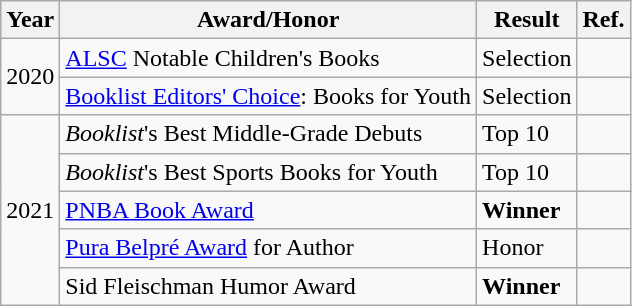<table class="wikitable">
<tr>
<th>Year</th>
<th>Award/Honor</th>
<th>Result</th>
<th>Ref.</th>
</tr>
<tr>
<td rowspan="2">2020</td>
<td><a href='#'>ALSC</a> Notable Children's Books</td>
<td>Selection</td>
<td></td>
</tr>
<tr>
<td><a href='#'>Booklist Editors' Choice</a>: Books for Youth</td>
<td>Selection</td>
<td></td>
</tr>
<tr>
<td rowspan="5">2021</td>
<td><em>Booklist</em>'s Best Middle-Grade Debuts</td>
<td>Top 10</td>
<td></td>
</tr>
<tr>
<td><em>Booklist</em>'s Best Sports Books for Youth</td>
<td>Top 10</td>
<td></td>
</tr>
<tr>
<td><a href='#'>PNBA Book Award</a></td>
<td><strong>Winner</strong></td>
<td></td>
</tr>
<tr>
<td><a href='#'>Pura Belpré Award</a> for Author</td>
<td>Honor</td>
<td></td>
</tr>
<tr>
<td>Sid Fleischman Humor Award</td>
<td><strong>Winner</strong></td>
<td></td>
</tr>
</table>
